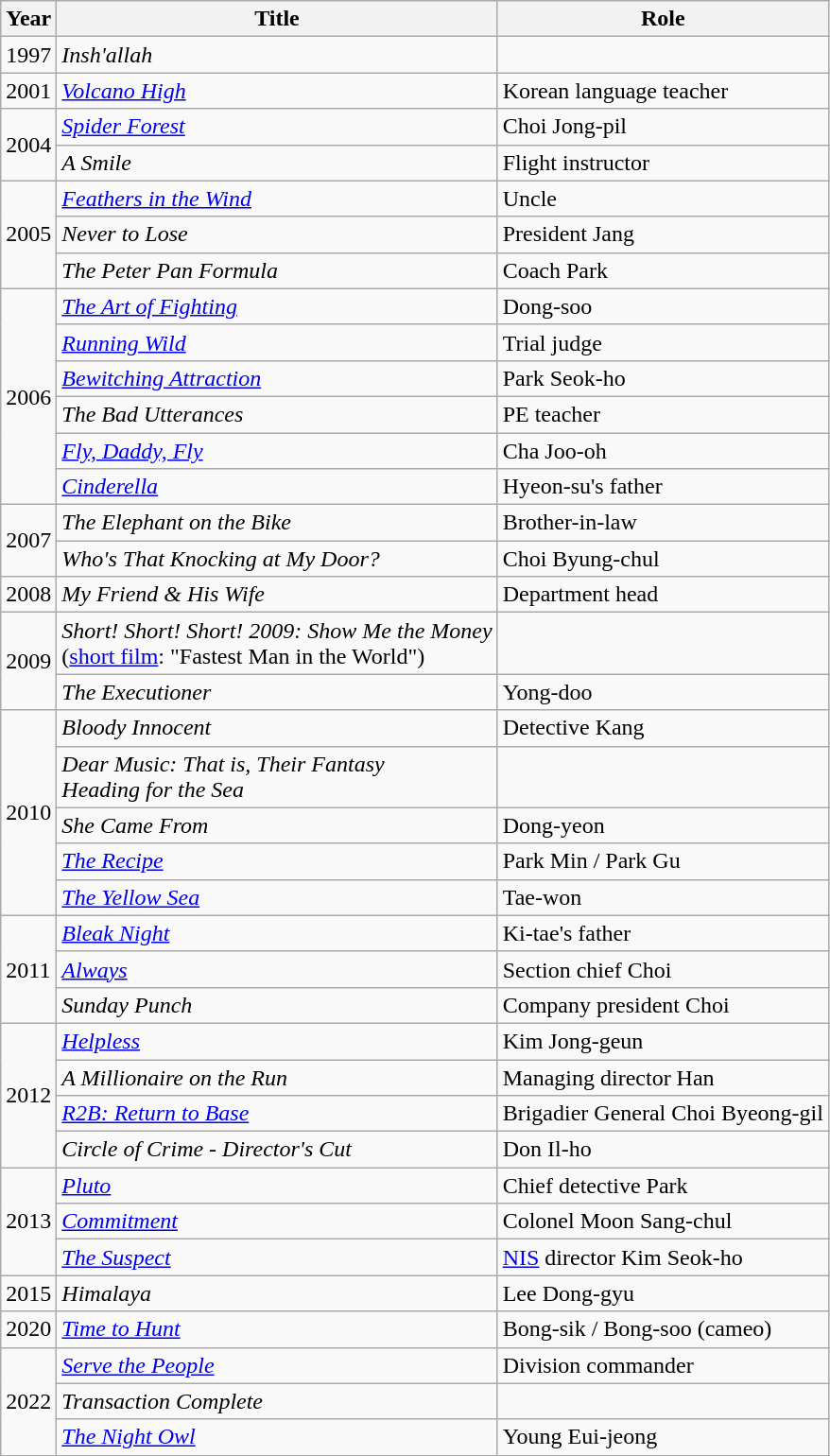<table class="wikitable">
<tr>
<th>Year</th>
<th>Title</th>
<th>Role</th>
</tr>
<tr>
<td>1997</td>
<td><em>Insh'allah</em></td>
<td></td>
</tr>
<tr>
<td>2001</td>
<td><em><a href='#'>Volcano High</a></em></td>
<td>Korean language teacher</td>
</tr>
<tr>
<td rowspan=2>2004</td>
<td><em><a href='#'>Spider Forest</a></em></td>
<td>Choi Jong-pil</td>
</tr>
<tr>
<td><em>A Smile</em></td>
<td>Flight instructor</td>
</tr>
<tr>
<td rowspan=3>2005</td>
<td><em><a href='#'>Feathers in the Wind</a></em></td>
<td>Uncle</td>
</tr>
<tr>
<td><em>Never to Lose</em></td>
<td>President Jang</td>
</tr>
<tr>
<td><em>The Peter Pan Formula</em></td>
<td>Coach Park</td>
</tr>
<tr>
<td rowspan=6>2006</td>
<td><em><a href='#'>The Art of Fighting</a></em></td>
<td>Dong-soo</td>
</tr>
<tr>
<td><em><a href='#'>Running Wild</a></em></td>
<td>Trial judge</td>
</tr>
<tr>
<td><em><a href='#'>Bewitching Attraction</a></em></td>
<td>Park Seok-ho</td>
</tr>
<tr>
<td><em>The Bad Utterances</em></td>
<td>PE teacher</td>
</tr>
<tr>
<td><em><a href='#'>Fly, Daddy, Fly</a></em></td>
<td>Cha Joo-oh</td>
</tr>
<tr>
<td><em><a href='#'>Cinderella</a></em></td>
<td>Hyeon-su's father</td>
</tr>
<tr>
<td rowspan=2>2007</td>
<td><em>The Elephant on the Bike</em></td>
<td>Brother-in-law</td>
</tr>
<tr>
<td><em>Who's That Knocking at My Door?</em></td>
<td>Choi Byung-chul</td>
</tr>
<tr>
<td>2008</td>
<td><em>My Friend & His Wife</em></td>
<td>Department head</td>
</tr>
<tr>
<td rowspan=2>2009</td>
<td><em>Short! Short! Short! 2009: Show Me the Money</em> <br> (<a href='#'>short film</a>: "Fastest Man in the World")</td>
<td></td>
</tr>
<tr>
<td><em>The Executioner</em></td>
<td>Yong-doo</td>
</tr>
<tr>
<td rowspan=5>2010</td>
<td><em>Bloody Innocent</em></td>
<td>Detective Kang</td>
</tr>
<tr>
<td><em>Dear Music: That is, Their Fantasy <br> Heading for the Sea</em></td>
<td></td>
</tr>
<tr>
<td><em>She Came From</em></td>
<td>Dong-yeon</td>
</tr>
<tr>
<td><em><a href='#'>The Recipe</a></em></td>
<td>Park Min / Park Gu</td>
</tr>
<tr>
<td><em><a href='#'>The Yellow Sea</a></em></td>
<td>Tae-won</td>
</tr>
<tr>
<td rowspan=3>2011</td>
<td><em><a href='#'>Bleak Night</a></em></td>
<td>Ki-tae's father</td>
</tr>
<tr>
<td><em><a href='#'>Always</a></em></td>
<td>Section chief Choi</td>
</tr>
<tr>
<td><em>Sunday Punch</em></td>
<td>Company president Choi</td>
</tr>
<tr>
<td rowspan=4>2012</td>
<td><em><a href='#'>Helpless</a></em></td>
<td>Kim Jong-geun</td>
</tr>
<tr>
<td><em>A Millionaire on the Run</em></td>
<td>Managing director Han</td>
</tr>
<tr>
<td><em><a href='#'>R2B: Return to Base</a></em></td>
<td>Brigadier General Choi Byeong-gil</td>
</tr>
<tr>
<td><em>Circle of Crime - Director's Cut</em></td>
<td>Don Il-ho</td>
</tr>
<tr>
<td rowspan=3>2013</td>
<td><em><a href='#'>Pluto</a></em></td>
<td>Chief detective Park</td>
</tr>
<tr>
<td><em><a href='#'>Commitment</a></em></td>
<td>Colonel Moon Sang-chul</td>
</tr>
<tr>
<td><em><a href='#'>The Suspect</a></em></td>
<td><a href='#'>NIS</a> director Kim Seok-ho</td>
</tr>
<tr>
<td>2015</td>
<td><em>Himalaya</em></td>
<td>Lee Dong-gyu</td>
</tr>
<tr>
<td>2020</td>
<td><em><a href='#'>Time to Hunt</a></em></td>
<td>Bong-sik / Bong-soo (cameo)</td>
</tr>
<tr>
<td rowspan=3>2022</td>
<td><em><a href='#'>Serve the People</a></em></td>
<td>Division commander</td>
</tr>
<tr>
<td><em>Transaction Complete</em></td>
<td></td>
</tr>
<tr>
<td><em><a href='#'>The Night Owl</a></em></td>
<td>Young Eui-jeong</td>
</tr>
<tr>
</tr>
</table>
